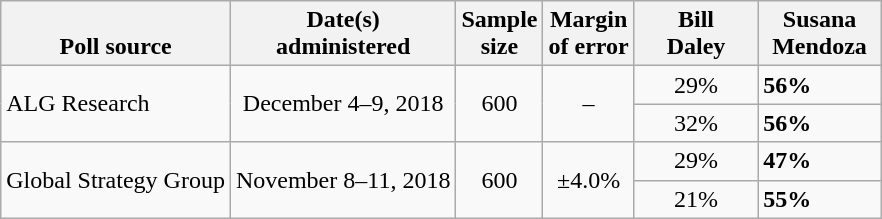<table class="wikitable">
<tr valign=bottom>
<th>Poll source</th>
<th>Date(s)<br>administered</th>
<th>Sample<br>size</th>
<th>Margin<br>of error</th>
<th style="width:75px;">Bill<br>Daley</th>
<th style="width:75px;">Susana<br>Mendoza</th>
</tr>
<tr>
<td rowspan=2>ALG Research</td>
<td rowspan=2 align=center>December 4–9, 2018</td>
<td rowspan=2 align=center>600</td>
<td rowspan=2 align=center>–</td>
<td align=center>29%</td>
<td><strong>56%</strong></td>
</tr>
<tr>
<td align=center>32%</td>
<td><strong>56%</strong></td>
</tr>
<tr>
<td rowspan=2>Global Strategy Group</td>
<td rowspan=2 align=center>November 8–11, 2018</td>
<td rowspan=2 align=center>600</td>
<td rowspan=2 align=center>±4.0%</td>
<td align=center>29%</td>
<td><strong>47%</strong></td>
</tr>
<tr>
<td align=center>21%</td>
<td><strong>55%</strong></td>
</tr>
</table>
